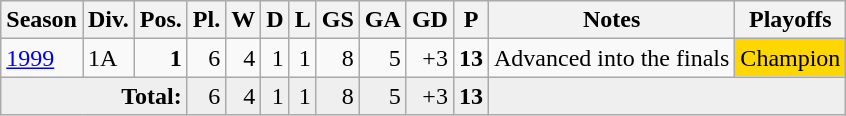<table class="wikitable">
<tr style="background:#efefef;">
<th>Season</th>
<th>Div.</th>
<th>Pos.</th>
<th>Pl.</th>
<th>W</th>
<th>D</th>
<th>L</th>
<th>GS</th>
<th>GA</th>
<th>GD</th>
<th>P</th>
<th>Notes</th>
<th>Playoffs</th>
</tr>
<tr>
<td><a href='#'>1999</a></td>
<td>1A</td>
<td align=right><strong>1</strong></td>
<td align=right>6</td>
<td align=right>4</td>
<td align=right>1</td>
<td align=right>1</td>
<td align=right>8</td>
<td align=right>5</td>
<td align=right>+3</td>
<td align=right><strong>13</strong></td>
<td>Advanced into the finals</td>
<td bgcolor=gold>Champion</td>
</tr>
<tr style="background:#efefef">
<td align=right colspan=3><strong>Total:</strong></td>
<td align=right>6</td>
<td align=right>4</td>
<td align=right>1</td>
<td align=right>1</td>
<td align=right>8</td>
<td align=right>5</td>
<td align=right>+3</td>
<td align=right><strong>13</strong></td>
<td colspan=3 bgcolor=#efefef></td>
</tr>
</table>
